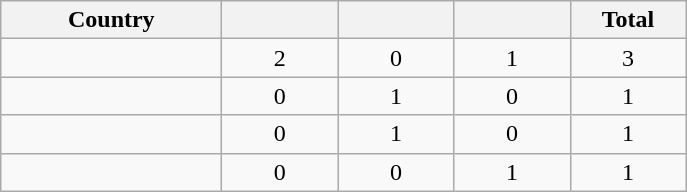<table class="wikitable sortable" style="text-align:center;">
<tr>
<th width=140px>Country</th>
<th width=70px></th>
<th width=70px></th>
<th width=70px></th>
<th width=70px>Total</th>
</tr>
<tr>
<td></td>
<td>2</td>
<td>0</td>
<td>1</td>
<td>3</td>
</tr>
<tr>
<td></td>
<td>0</td>
<td>1</td>
<td>0</td>
<td>1</td>
</tr>
<tr>
<td></td>
<td>0</td>
<td>1</td>
<td>0</td>
<td>1</td>
</tr>
<tr>
<td></td>
<td>0</td>
<td>0</td>
<td>1</td>
<td>1</td>
</tr>
</table>
